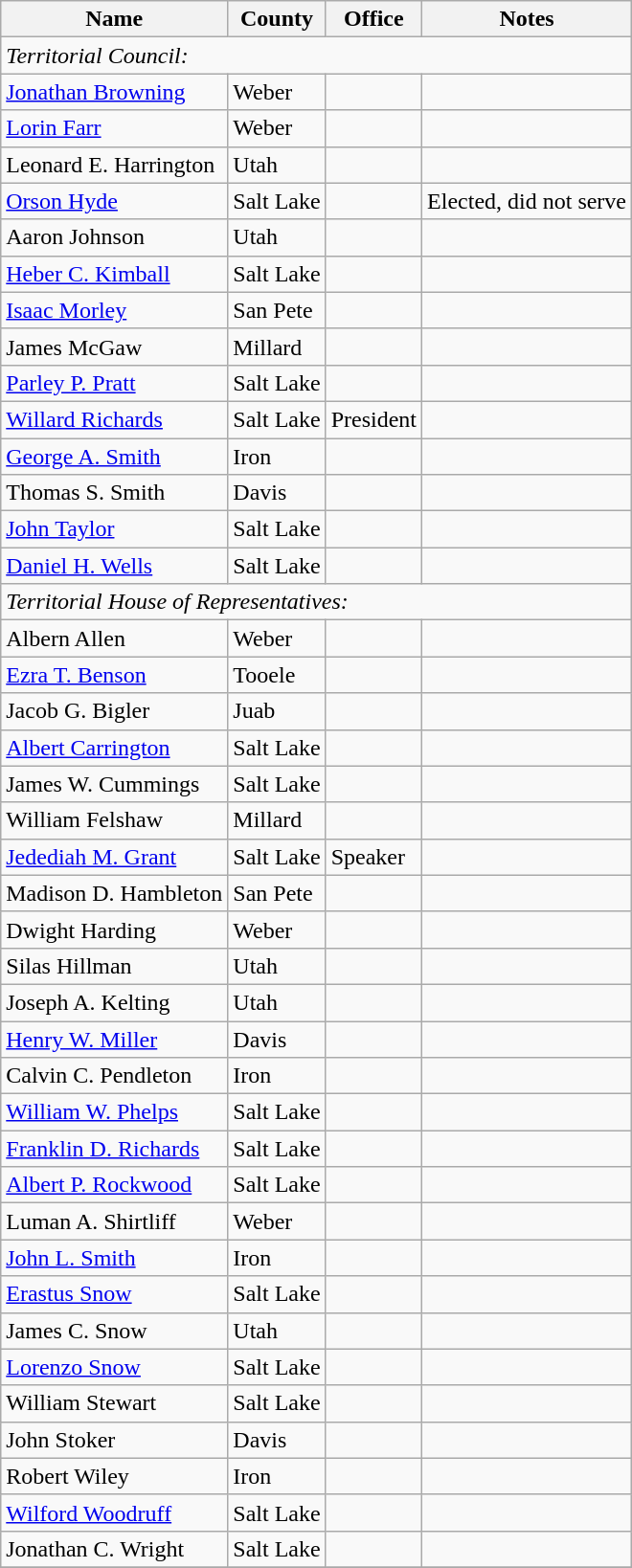<table class="wikitable">
<tr>
<th>Name</th>
<th>County</th>
<th>Office</th>
<th>Notes</th>
</tr>
<tr>
<td colspan=8><em>Territorial Council:</em></td>
</tr>
<tr>
<td><a href='#'>Jonathan Browning</a></td>
<td>Weber</td>
<td></td>
<td></td>
</tr>
<tr>
<td><a href='#'>Lorin Farr</a></td>
<td>Weber</td>
<td></td>
<td></td>
</tr>
<tr>
<td>Leonard E. Harrington</td>
<td>Utah</td>
<td></td>
<td></td>
</tr>
<tr>
<td><a href='#'>Orson Hyde</a></td>
<td>Salt Lake</td>
<td></td>
<td>Elected, did not serve </td>
</tr>
<tr>
<td>Aaron Johnson</td>
<td>Utah</td>
<td></td>
<td></td>
</tr>
<tr>
<td><a href='#'>Heber C. Kimball</a></td>
<td>Salt Lake</td>
<td></td>
<td></td>
</tr>
<tr>
<td><a href='#'>Isaac Morley</a></td>
<td>San Pete</td>
<td></td>
<td></td>
</tr>
<tr>
<td>James McGaw</td>
<td>Millard</td>
<td></td>
<td></td>
</tr>
<tr>
<td><a href='#'>Parley P. Pratt</a></td>
<td>Salt Lake</td>
<td></td>
<td></td>
</tr>
<tr>
<td><a href='#'>Willard Richards</a></td>
<td>Salt Lake</td>
<td>President</td>
<td></td>
</tr>
<tr>
<td><a href='#'>George A. Smith</a></td>
<td>Iron</td>
<td></td>
<td></td>
</tr>
<tr>
<td>Thomas S. Smith</td>
<td>Davis</td>
<td></td>
<td></td>
</tr>
<tr>
<td><a href='#'>John Taylor</a></td>
<td>Salt Lake</td>
<td></td>
<td></td>
</tr>
<tr>
<td><a href='#'>Daniel H. Wells</a></td>
<td>Salt Lake</td>
<td></td>
<td></td>
</tr>
<tr>
<td colspan=8><em>Territorial House of Representatives:</em></td>
</tr>
<tr>
<td>Albern Allen</td>
<td>Weber</td>
<td></td>
<td></td>
</tr>
<tr>
<td><a href='#'>Ezra T. Benson</a></td>
<td>Tooele</td>
<td></td>
<td></td>
</tr>
<tr>
<td>Jacob G. Bigler</td>
<td>Juab</td>
<td></td>
<td></td>
</tr>
<tr>
<td><a href='#'>Albert Carrington</a></td>
<td>Salt Lake</td>
<td></td>
<td></td>
</tr>
<tr>
<td>James W. Cummings</td>
<td>Salt Lake</td>
<td></td>
<td></td>
</tr>
<tr>
<td>William Felshaw</td>
<td>Millard</td>
<td></td>
<td></td>
</tr>
<tr>
<td><a href='#'>Jedediah M. Grant</a></td>
<td>Salt Lake</td>
<td>Speaker</td>
<td></td>
</tr>
<tr>
<td>Madison D. Hambleton</td>
<td>San Pete</td>
<td></td>
<td></td>
</tr>
<tr>
<td>Dwight Harding</td>
<td>Weber</td>
<td></td>
<td></td>
</tr>
<tr>
<td>Silas Hillman</td>
<td>Utah</td>
<td></td>
<td></td>
</tr>
<tr>
<td>Joseph A. Kelting</td>
<td>Utah</td>
<td></td>
<td></td>
</tr>
<tr>
<td><a href='#'>Henry W. Miller</a></td>
<td>Davis</td>
<td></td>
<td></td>
</tr>
<tr>
<td>Calvin C. Pendleton</td>
<td>Iron</td>
<td></td>
<td></td>
</tr>
<tr>
<td><a href='#'>William W. Phelps</a></td>
<td>Salt Lake</td>
<td></td>
<td></td>
</tr>
<tr>
<td><a href='#'>Franklin D. Richards</a></td>
<td>Salt Lake</td>
<td></td>
<td></td>
</tr>
<tr>
<td><a href='#'>Albert P. Rockwood</a></td>
<td>Salt Lake</td>
<td></td>
<td></td>
</tr>
<tr>
<td>Luman A. Shirtliff</td>
<td>Weber</td>
<td></td>
<td></td>
</tr>
<tr>
<td><a href='#'>John L. Smith</a></td>
<td>Iron</td>
<td></td>
<td></td>
</tr>
<tr>
<td><a href='#'>Erastus Snow</a></td>
<td>Salt Lake</td>
<td></td>
<td></td>
</tr>
<tr>
<td>James C. Snow</td>
<td>Utah</td>
<td></td>
<td></td>
</tr>
<tr>
<td><a href='#'>Lorenzo Snow</a></td>
<td>Salt Lake</td>
<td></td>
<td></td>
</tr>
<tr>
<td>William Stewart</td>
<td>Salt Lake</td>
<td></td>
<td></td>
</tr>
<tr>
<td>John Stoker</td>
<td>Davis</td>
<td></td>
<td></td>
</tr>
<tr>
<td>Robert Wiley</td>
<td>Iron</td>
<td></td>
<td></td>
</tr>
<tr>
<td><a href='#'>Wilford Woodruff</a></td>
<td>Salt Lake</td>
<td></td>
<td></td>
</tr>
<tr>
<td>Jonathan C. Wright</td>
<td>Salt Lake</td>
<td></td>
<td></td>
</tr>
<tr>
</tr>
</table>
